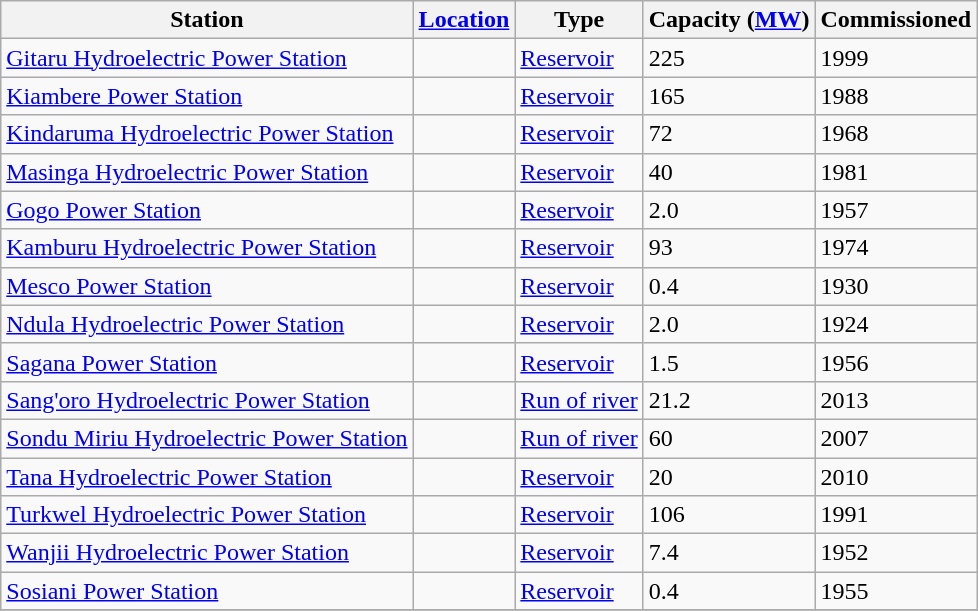<table class="wikitable sortable">
<tr>
<th>Station</th>
<th><a href='#'>Location</a></th>
<th>Type</th>
<th>Capacity (<a href='#'>MW</a>)</th>
<th>Commissioned</th>
</tr>
<tr>
<td><a href='#'>Gitaru Hydroelectric Power Station</a></td>
<td></td>
<td><a href='#'>Reservoir</a></td>
<td>225</td>
<td>1999</td>
</tr>
<tr>
<td><a href='#'>Kiambere Power Station</a></td>
<td> </td>
<td><a href='#'>Reservoir</a></td>
<td>165</td>
<td>1988</td>
</tr>
<tr>
<td><a href='#'>Kindaruma Hydroelectric Power Station</a></td>
<td></td>
<td><a href='#'>Reservoir</a></td>
<td>72</td>
<td>1968</td>
</tr>
<tr>
<td><a href='#'>Masinga Hydroelectric Power Station</a></td>
<td></td>
<td><a href='#'>Reservoir</a></td>
<td>40</td>
<td>1981</td>
</tr>
<tr>
<td><a href='#'>Gogo Power Station</a></td>
<td> </td>
<td><a href='#'>Reservoir</a></td>
<td>2.0</td>
<td>1957</td>
</tr>
<tr>
<td><a href='#'>Kamburu Hydroelectric Power Station</a></td>
<td></td>
<td><a href='#'>Reservoir</a></td>
<td>93</td>
<td>1974</td>
</tr>
<tr>
<td><a href='#'>Mesco Power Station</a></td>
<td> </td>
<td><a href='#'>Reservoir</a></td>
<td>0.4</td>
<td>1930</td>
</tr>
<tr>
<td><a href='#'>Ndula Hydroelectric Power Station</a></td>
<td></td>
<td><a href='#'>Reservoir</a></td>
<td>2.0</td>
<td>1924</td>
</tr>
<tr>
<td><a href='#'>Sagana Power Station</a></td>
<td> </td>
<td><a href='#'>Reservoir</a></td>
<td>1.5</td>
<td>1956</td>
</tr>
<tr>
<td><a href='#'>Sang'oro Hydroelectric Power Station</a></td>
<td></td>
<td><a href='#'>Run of river</a></td>
<td>21.2</td>
<td>2013</td>
</tr>
<tr>
<td><a href='#'>Sondu Miriu Hydroelectric Power Station</a></td>
<td></td>
<td><a href='#'>Run of river</a></td>
<td>60</td>
<td>2007</td>
</tr>
<tr>
<td><a href='#'>Tana Hydroelectric Power Station</a></td>
<td></td>
<td><a href='#'>Reservoir</a></td>
<td>20</td>
<td>2010</td>
</tr>
<tr>
<td><a href='#'>Turkwel Hydroelectric Power Station</a></td>
<td></td>
<td><a href='#'>Reservoir</a></td>
<td>106</td>
<td>1991</td>
</tr>
<tr>
<td><a href='#'>Wanjii Hydroelectric Power Station</a></td>
<td></td>
<td><a href='#'>Reservoir</a></td>
<td>7.4</td>
<td>1952</td>
</tr>
<tr>
<td><a href='#'>Sosiani Power Station</a></td>
<td> </td>
<td><a href='#'>Reservoir</a></td>
<td>0.4</td>
<td>1955</td>
</tr>
<tr>
</tr>
</table>
